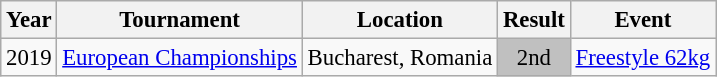<table class="wikitable" style="font-size:95%;">
<tr>
<th>Year</th>
<th>Tournament</th>
<th>Location</th>
<th>Result</th>
<th>Event</th>
</tr>
<tr>
<td>2019</td>
<td><a href='#'>European Championships</a></td>
<td>Bucharest, Romania</td>
<td align="center" bgcolor="silver">2nd</td>
<td><a href='#'>Freestyle 62kg</a></td>
</tr>
</table>
